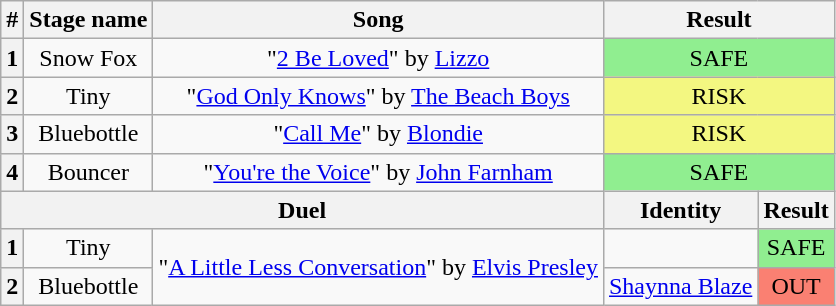<table class="wikitable plainrowheaders" style="text-align: center;">
<tr>
<th>#</th>
<th>Stage name</th>
<th>Song</th>
<th colspan="2">Result</th>
</tr>
<tr>
<th>1</th>
<td>Snow Fox</td>
<td>"<a href='#'>2 Be Loved</a>" by <a href='#'>Lizzo</a></td>
<td colspan="2" bgcolor=lightgreen>SAFE</td>
</tr>
<tr>
<th>2</th>
<td>Tiny</td>
<td>"<a href='#'>God Only Knows</a>" by <a href='#'>The Beach Boys</a></td>
<td colspan="2" bgcolor=#F3F781>RISK</td>
</tr>
<tr>
<th>3</th>
<td>Bluebottle</td>
<td>"<a href='#'>Call Me</a>" by <a href='#'>Blondie</a></td>
<td colspan="2" bgcolor=#F3F781>RISK</td>
</tr>
<tr>
<th>4</th>
<td>Bouncer</td>
<td>"<a href='#'>You're the Voice</a>" by <a href='#'>John Farnham</a></td>
<td colspan="2" bgcolor=lightgreen>SAFE</td>
</tr>
<tr>
<th colspan="3">Duel</th>
<th>Identity</th>
<th>Result</th>
</tr>
<tr>
<th>1</th>
<td>Tiny</td>
<td rowspan="2">"<a href='#'>A Little Less Conversation</a>" by <a href='#'>Elvis Presley</a></td>
<td></td>
<td bgcolor=lightgreen>SAFE</td>
</tr>
<tr>
<th>2</th>
<td>Bluebottle</td>
<td><a href='#'>Shaynna Blaze</a></td>
<td bgcolor=salmon>OUT</td>
</tr>
</table>
